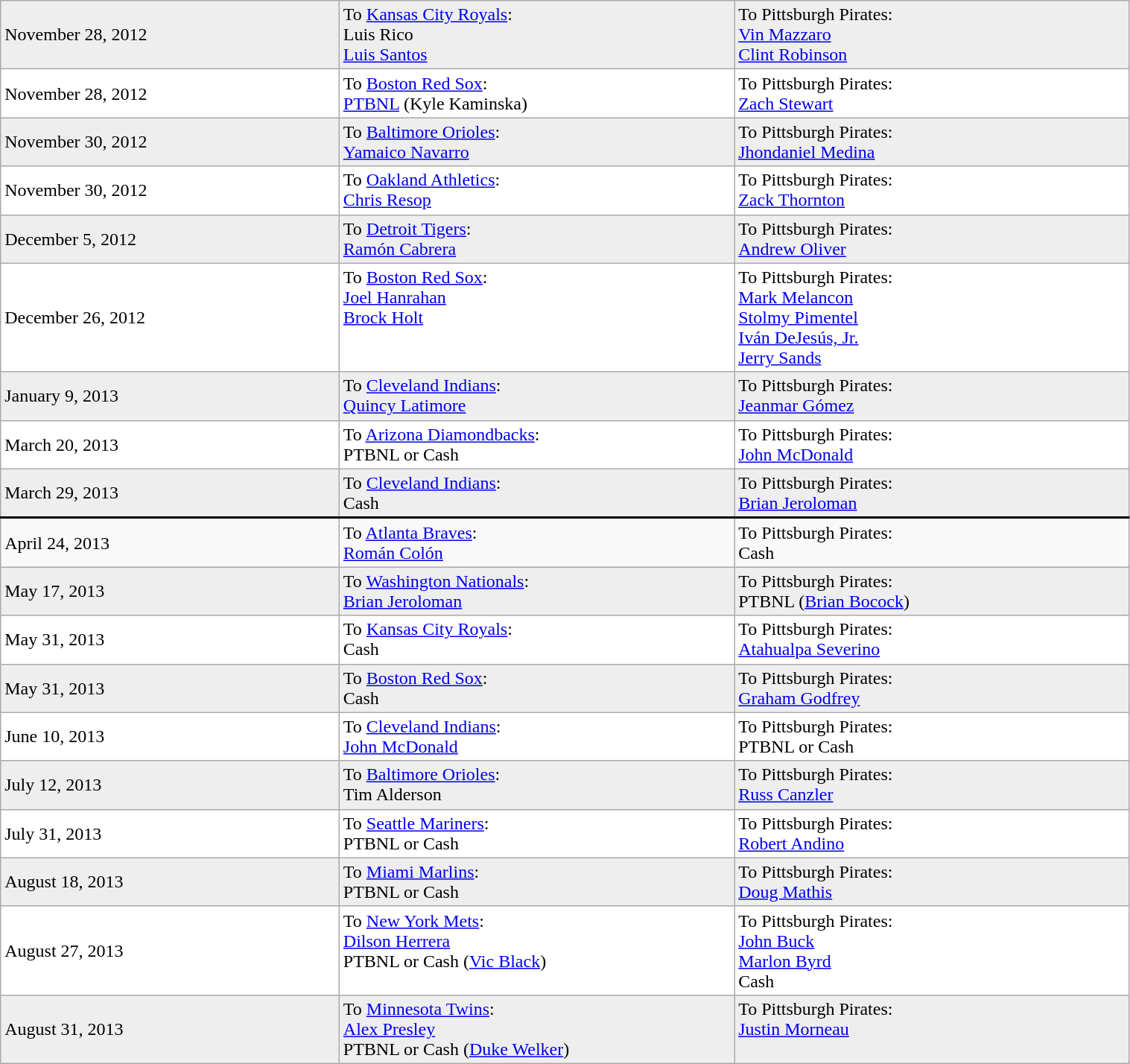<table class="wikitable" style="border:1px solid #999999; width:80%;">
<tr bgcolor="eeeeee">
<td style="width:30%;">November 28, 2012</td>
<td style="width:35%;" valign="top">To <a href='#'>Kansas City Royals</a>:<br>Luis Rico<br><a href='#'>Luis Santos</a></td>
<td style="width:35%;" valign="top">To Pittsburgh Pirates:<br><a href='#'>Vin Mazzaro</a><br><a href='#'>Clint Robinson</a></td>
</tr>
<tr bgcolor="ffffff">
<td style="width:30%;">November 28, 2012</td>
<td style="width:35%;" valign="top">To <a href='#'>Boston Red Sox</a>:<br><a href='#'>PTBNL</a> (Kyle Kaminska)</td>
<td style="width:35%;" valign="top">To Pittsburgh Pirates:<br><a href='#'>Zach Stewart</a></td>
</tr>
<tr bgcolor="eeeeee">
<td style="width:30%;">November 30, 2012</td>
<td style="width:35%;" valign="top">To <a href='#'>Baltimore Orioles</a>:<br><a href='#'>Yamaico Navarro</a></td>
<td style="width:35%;" valign="top">To Pittsburgh Pirates:<br><a href='#'>Jhondaniel Medina</a></td>
</tr>
<tr bgcolor="ffffff">
<td style="width:30%;">November 30, 2012 </td>
<td style="width:35%;" valign="top">To <a href='#'>Oakland Athletics</a>:<br><a href='#'>Chris Resop</a></td>
<td style="width:35%;" valign="top">To Pittsburgh Pirates:<br><a href='#'>Zack Thornton</a></td>
</tr>
<tr bgcolor="eeeeee">
<td style="width:30%;">December 5, 2012 </td>
<td style="width:35%;" valign="top">To <a href='#'>Detroit Tigers</a>:<br><a href='#'>Ramón Cabrera</a></td>
<td style="width:35%;" valign="top">To Pittsburgh Pirates:<br><a href='#'>Andrew Oliver</a></td>
</tr>
<tr bgcolor="ffffff">
<td style="width:30%;">December 26, 2012</td>
<td style="width:35%;" valign="top">To <a href='#'>Boston Red Sox</a>:<br><a href='#'>Joel Hanrahan</a><br><a href='#'>Brock Holt</a></td>
<td style="width:35%;" valign="top">To Pittsburgh Pirates:<br><a href='#'>Mark Melancon</a><br><a href='#'>Stolmy Pimentel</a><br><a href='#'>Iván DeJesús, Jr.</a><br><a href='#'>Jerry Sands</a></td>
</tr>
<tr bgcolor="eeeeee">
<td style="width:30%;">January 9, 2013</td>
<td style="width:35%;" valign="top">To <a href='#'>Cleveland Indians</a>:<br><a href='#'>Quincy Latimore</a></td>
<td style="width:35%;" valign="top">To Pittsburgh Pirates:<br><a href='#'>Jeanmar Gómez</a></td>
</tr>
<tr bgcolor="ffffff">
<td style="width:30%;">March 20, 2013</td>
<td style="width:35%;" valign="top">To <a href='#'>Arizona Diamondbacks</a>:<br>PTBNL or Cash</td>
<td style="width:35%;" valign="top">To Pittsburgh Pirates:<br><a href='#'>John McDonald</a></td>
</tr>
<tr bgcolor="eeeeee">
<td style="width:30%;">March 29, 2013</td>
<td style="width:35%;" valign="top">To <a href='#'>Cleveland Indians</a>:<br>Cash</td>
<td style="width:35%;" valign="top">To Pittsburgh Pirates:<br><a href='#'>Brian Jeroloman</a></td>
</tr>
<tr style="border-top:2px solid #000000;">
<td style="width:30%;">April 24, 2013</td>
<td style="width:35%;" valign="top">To <a href='#'>Atlanta Braves</a>:<br><a href='#'>Román Colón</a></td>
<td style="width:35%;" valign="top">To Pittsburgh Pirates:<br>Cash</td>
</tr>
<tr bgcolor="eeeeee">
<td style="width:30%;">May 17, 2013</td>
<td style="width:35%;" valign="top">To <a href='#'>Washington Nationals</a>:<br><a href='#'>Brian Jeroloman</a></td>
<td style="width:35%;" valign="top">To Pittsburgh Pirates:<br>PTBNL (<a href='#'>Brian Bocock</a>)</td>
</tr>
<tr bgcolor="ffffff">
<td style="width:30%;">May 31, 2013</td>
<td style="width:35%;" valign="top">To <a href='#'>Kansas City Royals</a>:<br>Cash</td>
<td style="width:35%;" valign="top">To Pittsburgh Pirates:<br><a href='#'>Atahualpa Severino</a></td>
</tr>
<tr bgcolor="eeeeee">
<td style="width:30%;">May 31, 2013</td>
<td style="width:35%;" valign="top">To <a href='#'>Boston Red Sox</a>:<br>Cash</td>
<td style="width:35%;" valign="top">To Pittsburgh Pirates:<br><a href='#'>Graham Godfrey</a></td>
</tr>
<tr bgcolor="ffffff">
<td style="width:30%;">June 10, 2013</td>
<td style="width:35%;" valign="top">To <a href='#'>Cleveland Indians</a>:<br><a href='#'>John McDonald</a></td>
<td style="width:35%;" valign="top">To Pittsburgh Pirates:<br>PTBNL or Cash</td>
</tr>
<tr bgcolor="eeeeee">
<td style="width:30%;">July 12, 2013</td>
<td style="width:35%;" valign="top">To <a href='#'>Baltimore Orioles</a>:<br>Tim Alderson</td>
<td style="width:35%;" valign="top">To Pittsburgh Pirates:<br><a href='#'>Russ Canzler</a></td>
</tr>
<tr bgcolor="ffffff">
<td style="width:30%;">July 31, 2013</td>
<td style="width:35%;" valign="top">To <a href='#'>Seattle Mariners</a>:<br>PTBNL or Cash</td>
<td style="width:35%;" valign="top">To Pittsburgh Pirates:<br><a href='#'>Robert Andino</a></td>
</tr>
<tr bgcolor="eeeeee">
<td style="width:30%;">August 18, 2013</td>
<td style="width:35%;" valign="top">To <a href='#'>Miami Marlins</a>:<br>PTBNL or Cash</td>
<td style="width:35%;" valign="top">To Pittsburgh Pirates:<br><a href='#'>Doug Mathis</a></td>
</tr>
<tr bgcolor="ffffff">
<td style="width:30%;">August 27, 2013</td>
<td style="width:35%;" valign="top">To <a href='#'>New York Mets</a>:<br><a href='#'>Dilson Herrera</a><br>PTBNL or Cash (<a href='#'>Vic Black</a>)</td>
<td style="width:35%;" valign="top">To Pittsburgh Pirates:<br><a href='#'>John Buck</a><br><a href='#'>Marlon Byrd</a><br>Cash</td>
</tr>
<tr bgcolor="eeeeee">
<td style="width:30%;">August 31, 2013</td>
<td style="width:35%;" valign="top">To <a href='#'>Minnesota Twins</a>:<br><a href='#'>Alex Presley</a><br>PTBNL or Cash (<a href='#'>Duke Welker</a>)</td>
<td style="width:35%;" valign="top">To Pittsburgh Pirates:<br><a href='#'>Justin Morneau</a></td>
</tr>
</table>
